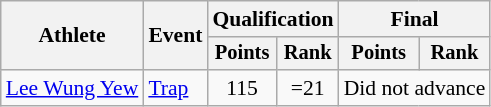<table class="wikitable" style="font-size:90%">
<tr>
<th rowspan="2">Athlete</th>
<th rowspan="2">Event</th>
<th colspan=2>Qualification</th>
<th colspan=2>Final</th>
</tr>
<tr style="font-size:95%">
<th>Points</th>
<th>Rank</th>
<th>Points</th>
<th>Rank</th>
</tr>
<tr align=center>
<td align=left><a href='#'>Lee Wung Yew</a></td>
<td align=left><a href='#'>Trap</a></td>
<td>115</td>
<td>=21</td>
<td colspan=2>Did not advance</td>
</tr>
</table>
